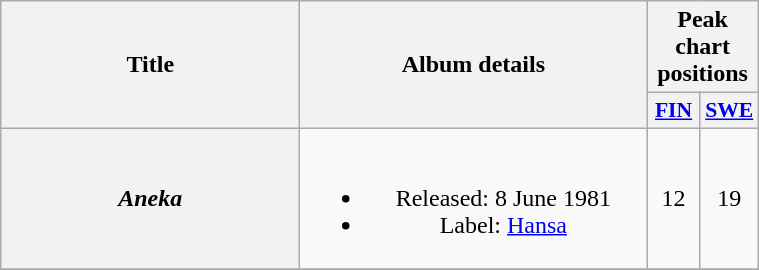<table class="wikitable plainrowheaders" style="text-align:center;">
<tr>
<th scope="col" rowspan="2" style="width:12em;">Title</th>
<th scope="col" rowspan="2" style="width:14em;">Album details</th>
<th scope="col" colspan="2">Peak chart positions</th>
</tr>
<tr>
<th scope="col" style="width:2em;font-size:90%;"><a href='#'>FIN</a><br></th>
<th scope="col" style="width:2em;font-size:90%;"><a href='#'>SWE</a><br></th>
</tr>
<tr>
<th scope="row"><em>Aneka</em></th>
<td><br><ul><li>Released: 8 June 1981</li><li>Label: <a href='#'>Hansa</a></li></ul></td>
<td>12</td>
<td>19</td>
</tr>
<tr>
</tr>
</table>
